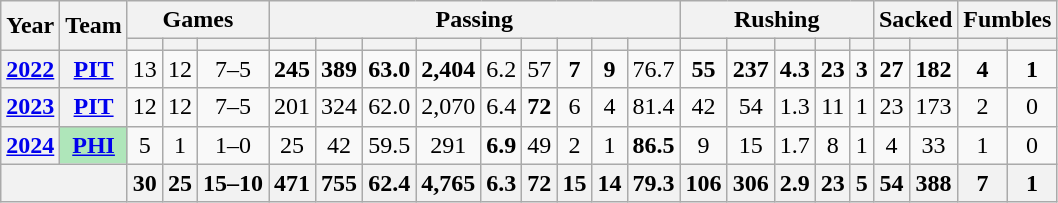<table class="wikitable" style="text-align:center;">
<tr>
<th rowspan="2">Year</th>
<th rowspan="2">Team</th>
<th colspan="3">Games</th>
<th colspan="9">Passing</th>
<th colspan="5">Rushing</th>
<th colspan="2">Sacked</th>
<th colspan="2">Fumbles</th>
</tr>
<tr>
<th></th>
<th></th>
<th></th>
<th></th>
<th></th>
<th></th>
<th></th>
<th></th>
<th></th>
<th></th>
<th></th>
<th></th>
<th></th>
<th></th>
<th></th>
<th></th>
<th></th>
<th></th>
<th></th>
<th></th>
<th></th>
</tr>
<tr>
<th><a href='#'>2022</a></th>
<th><a href='#'>PIT</a></th>
<td>13</td>
<td>12</td>
<td>7–5</td>
<td><strong>245</strong></td>
<td><strong>389</strong></td>
<td><strong>63.0</strong></td>
<td><strong>2,404</strong></td>
<td>6.2</td>
<td>57</td>
<td><strong>7</strong></td>
<td><strong>9</strong></td>
<td>76.7</td>
<td><strong>55</strong></td>
<td><strong>237</strong></td>
<td><strong>4.3</strong></td>
<td><strong>23</strong></td>
<td><strong>3</strong></td>
<td><strong>27</strong></td>
<td><strong>182</strong></td>
<td><strong>4</strong></td>
<td><strong>1</strong></td>
</tr>
<tr>
<th><a href='#'>2023</a></th>
<th><a href='#'>PIT</a></th>
<td>12</td>
<td>12</td>
<td>7–5</td>
<td>201</td>
<td>324</td>
<td>62.0</td>
<td>2,070</td>
<td>6.4</td>
<td><strong>72</strong></td>
<td>6</td>
<td>4</td>
<td>81.4</td>
<td>42</td>
<td>54</td>
<td>1.3</td>
<td>11</td>
<td>1</td>
<td>23</td>
<td>173</td>
<td>2</td>
<td>0</td>
</tr>
<tr>
<th><a href='#'>2024</a></th>
<th style="background:#afe6ba;"><a href='#'>PHI</a></th>
<td>5</td>
<td>1</td>
<td>1–0</td>
<td>25</td>
<td>42</td>
<td>59.5</td>
<td>291</td>
<td><strong>6.9</strong></td>
<td>49</td>
<td>2</td>
<td>1</td>
<td><strong>86.5</strong></td>
<td>9</td>
<td>15</td>
<td>1.7</td>
<td>8</td>
<td>1</td>
<td>4</td>
<td>33</td>
<td>1</td>
<td>0</td>
</tr>
<tr>
<th colspan="2"></th>
<th>30</th>
<th>25</th>
<th>15–10</th>
<th>471</th>
<th>755</th>
<th>62.4</th>
<th>4,765</th>
<th>6.3</th>
<th>72</th>
<th>15</th>
<th>14</th>
<th>79.3</th>
<th>106</th>
<th>306</th>
<th>2.9</th>
<th>23</th>
<th>5</th>
<th>54</th>
<th>388</th>
<th>7</th>
<th>1</th>
</tr>
</table>
